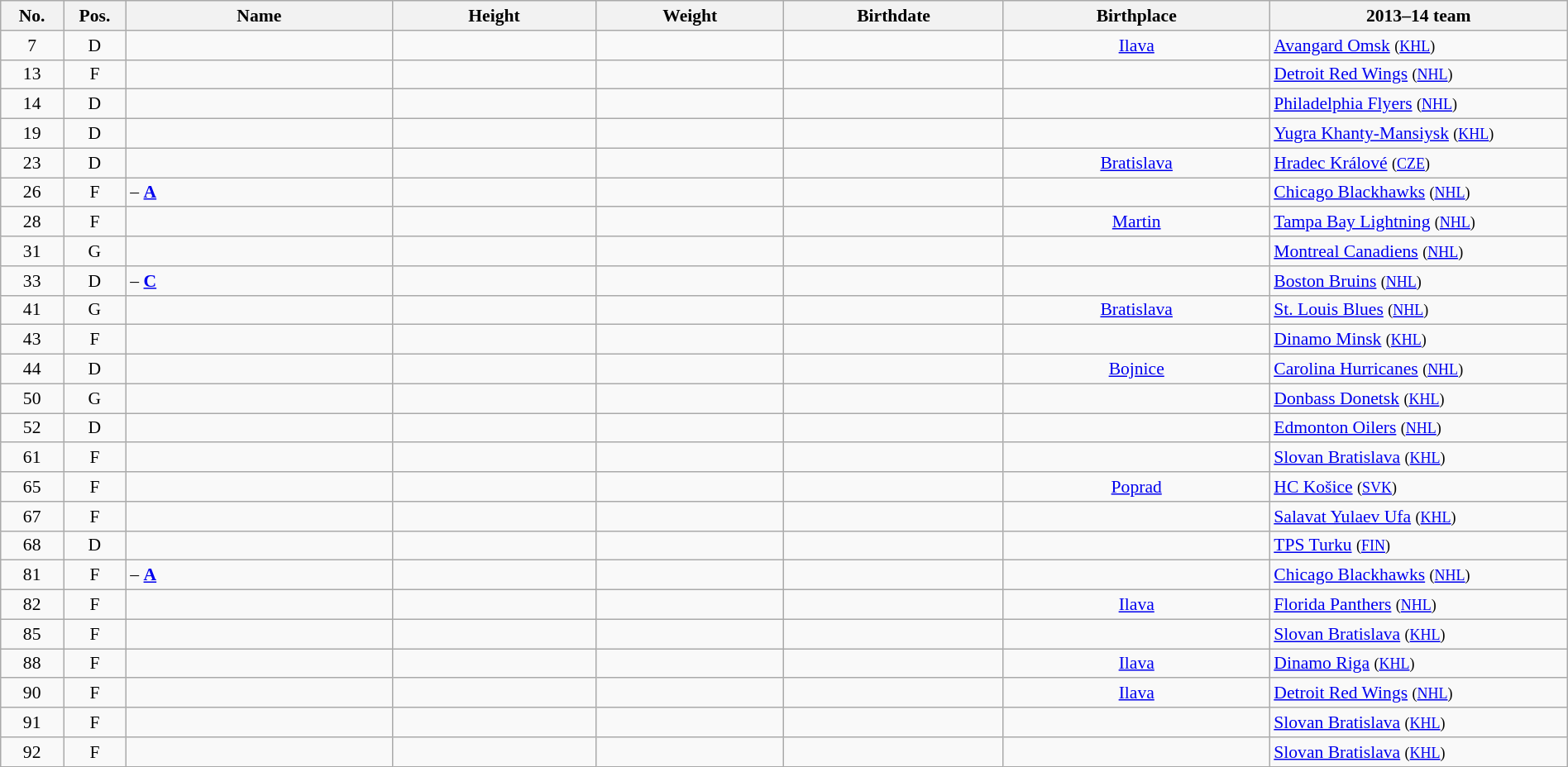<table width="100%" class="wikitable sortable" style="font-size: 90%; text-align: center;">
<tr>
<th style="width:  4%;">No.</th>
<th style="width:  4%;">Pos.</th>
<th style="width: 17%;">Name</th>
<th style="width: 13%;">Height</th>
<th style="width: 12%;">Weight</th>
<th style="width: 14%;">Birthdate</th>
<th style="width: 17%;">Birthplace</th>
<th style="width: 19%;">2013–14 team</th>
</tr>
<tr>
<td>7</td>
<td>D</td>
<td style="text-align:left;"></td>
<td></td>
<td></td>
<td style="text-align:right;"></td>
<td><a href='#'>Ilava</a></td>
<td style="text-align:left;"> <a href='#'>Avangard Omsk</a> <small>(<a href='#'>KHL</a>)</small></td>
</tr>
<tr>
<td>13</td>
<td>F</td>
<td style="text-align:left;"></td>
<td></td>
<td></td>
<td style="text-align:right;"></td>
<td></td>
<td style="text-align:left;"> <a href='#'>Detroit Red Wings</a> <small>(<a href='#'>NHL</a>)</small></td>
</tr>
<tr>
<td>14</td>
<td>D</td>
<td style="text-align:left;"></td>
<td></td>
<td></td>
<td style="text-align:right;"></td>
<td></td>
<td style="text-align:left;"> <a href='#'>Philadelphia Flyers</a> <small>(<a href='#'>NHL</a>)</small></td>
</tr>
<tr>
<td>19</td>
<td>D</td>
<td style="text-align:left;"></td>
<td></td>
<td></td>
<td style="text-align:right;"></td>
<td></td>
<td style="text-align:left;"> <a href='#'>Yugra Khanty-Mansiysk</a> <small>(<a href='#'>KHL</a>)</small></td>
</tr>
<tr>
<td>23</td>
<td>D</td>
<td style="text-align:left;"></td>
<td></td>
<td></td>
<td style="text-align:right;"></td>
<td><a href='#'>Bratislava</a></td>
<td style="text-align:left;"> <a href='#'>Hradec Králové</a> <small>(<a href='#'>CZE</a>)</small></td>
</tr>
<tr>
<td>26</td>
<td>F</td>
<td style="text-align:left;"> – <strong><a href='#'>A</a></strong></td>
<td></td>
<td></td>
<td style="text-align:right;"></td>
<td></td>
<td style="text-align:left;"> <a href='#'>Chicago Blackhawks</a> <small>(<a href='#'>NHL</a>)</small></td>
</tr>
<tr>
<td>28</td>
<td>F</td>
<td style="text-align:left;"></td>
<td></td>
<td></td>
<td style="text-align:right;"></td>
<td><a href='#'>Martin</a></td>
<td style="text-align:left;"> <a href='#'>Tampa Bay Lightning</a> <small>(<a href='#'>NHL</a>)</small></td>
</tr>
<tr>
<td>31</td>
<td>G</td>
<td style="text-align:left;"></td>
<td></td>
<td></td>
<td style="text-align:right;"></td>
<td></td>
<td style="text-align:left;"> <a href='#'>Montreal Canadiens</a> <small>(<a href='#'>NHL</a>)</small></td>
</tr>
<tr>
<td>33</td>
<td>D</td>
<td style="text-align:left;"> – <strong><a href='#'>C</a></strong></td>
<td></td>
<td></td>
<td style="text-align:right;"></td>
<td></td>
<td style="text-align:left;"> <a href='#'>Boston Bruins</a> <small>(<a href='#'>NHL</a>)</small></td>
</tr>
<tr>
<td>41</td>
<td>G</td>
<td style="text-align:left;"></td>
<td></td>
<td></td>
<td style="text-align:right;"></td>
<td><a href='#'>Bratislava</a></td>
<td style="text-align:left;"> <a href='#'>St. Louis Blues</a> <small>(<a href='#'>NHL</a>)</small></td>
</tr>
<tr>
<td>43</td>
<td>F</td>
<td style="text-align:left;"></td>
<td></td>
<td></td>
<td style="text-align:right;"></td>
<td></td>
<td style="text-align:left;"> <a href='#'>Dinamo Minsk</a> <small>(<a href='#'>KHL</a>)</small></td>
</tr>
<tr>
<td>44</td>
<td>D</td>
<td style="text-align:left;"></td>
<td></td>
<td></td>
<td style="text-align:right;"></td>
<td><a href='#'>Bojnice</a></td>
<td style="text-align:left;"> <a href='#'>Carolina Hurricanes</a> <small>(<a href='#'>NHL</a>)</small></td>
</tr>
<tr>
<td>50</td>
<td>G</td>
<td style="text-align:left;"></td>
<td></td>
<td></td>
<td style="text-align:right;"></td>
<td></td>
<td style="text-align:left;"> <a href='#'>Donbass Donetsk</a> <small>(<a href='#'>KHL</a>)</small></td>
</tr>
<tr>
<td>52</td>
<td>D</td>
<td style="text-align:left;"></td>
<td></td>
<td></td>
<td style="text-align:right;"></td>
<td></td>
<td style="text-align:left;"> <a href='#'>Edmonton Oilers</a> <small>(<a href='#'>NHL</a>)</small></td>
</tr>
<tr>
<td>61</td>
<td>F</td>
<td style="text-align:left;"></td>
<td></td>
<td></td>
<td style="text-align:right;"></td>
<td></td>
<td style="text-align:left;"> <a href='#'>Slovan Bratislava</a> <small>(<a href='#'>KHL</a>)</small></td>
</tr>
<tr>
<td>65</td>
<td>F</td>
<td style="text-align:left;"></td>
<td></td>
<td></td>
<td style="text-align:right;"></td>
<td><a href='#'>Poprad</a></td>
<td style="text-align:left;"> <a href='#'>HC Košice</a> <small>(<a href='#'>SVK</a>)</small></td>
</tr>
<tr>
<td>67</td>
<td>F</td>
<td style="text-align:left;"></td>
<td></td>
<td></td>
<td style="text-align:right;"></td>
<td></td>
<td style="text-align:left;"> <a href='#'>Salavat Yulaev Ufa</a> <small>(<a href='#'>KHL</a>)</small></td>
</tr>
<tr>
<td>68</td>
<td>D</td>
<td style="text-align:left;"></td>
<td></td>
<td></td>
<td style="text-align:right;"></td>
<td></td>
<td style="text-align:left;"> <a href='#'>TPS Turku</a> <small>(<a href='#'>FIN</a>)</small></td>
</tr>
<tr>
<td>81</td>
<td>F</td>
<td style="text-align:left;"> – <strong><a href='#'>A</a></strong></td>
<td></td>
<td></td>
<td style="text-align:right;"></td>
<td></td>
<td style="text-align:left;"> <a href='#'>Chicago Blackhawks</a> <small>(<a href='#'>NHL</a>)</small></td>
</tr>
<tr>
<td>82</td>
<td>F</td>
<td style="text-align:left;"></td>
<td></td>
<td></td>
<td style="text-align:right;"></td>
<td><a href='#'>Ilava</a></td>
<td style="text-align:left;"> <a href='#'>Florida Panthers</a> <small>(<a href='#'>NHL</a>)</small></td>
</tr>
<tr>
<td>85</td>
<td>F</td>
<td style="text-align:left;"></td>
<td></td>
<td></td>
<td style="text-align:right;"></td>
<td></td>
<td style="text-align:left;"> <a href='#'>Slovan Bratislava</a> <small>(<a href='#'>KHL</a>)</small></td>
</tr>
<tr>
<td>88</td>
<td>F</td>
<td style="text-align:left;"></td>
<td></td>
<td></td>
<td style="text-align:right;"></td>
<td><a href='#'>Ilava</a></td>
<td style="text-align:left;"> <a href='#'>Dinamo Riga</a> <small>(<a href='#'>KHL</a>)</small></td>
</tr>
<tr>
<td>90</td>
<td>F</td>
<td style="text-align:left;"></td>
<td></td>
<td></td>
<td style="text-align:right;"></td>
<td><a href='#'>Ilava</a></td>
<td style="text-align:left;"> <a href='#'>Detroit Red Wings</a> <small>(<a href='#'>NHL</a>)</small></td>
</tr>
<tr>
<td>91</td>
<td>F</td>
<td style="text-align:left;"></td>
<td></td>
<td></td>
<td style="text-align:right;"></td>
<td></td>
<td style="text-align:left;"> <a href='#'>Slovan Bratislava</a> <small>(<a href='#'>KHL</a>)</small></td>
</tr>
<tr>
<td>92</td>
<td>F</td>
<td style="text-align:left;"></td>
<td></td>
<td></td>
<td style="text-align:right;"></td>
<td></td>
<td style="text-align:left;"> <a href='#'>Slovan Bratislava</a> <small>(<a href='#'>KHL</a>)</small></td>
</tr>
</table>
